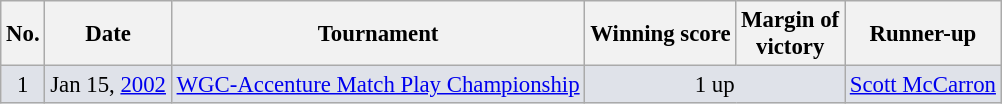<table class="wikitable" style="font-size:95%;">
<tr>
<th>No.</th>
<th>Date</th>
<th>Tournament</th>
<th>Winning score</th>
<th>Margin of<br>victory</th>
<th>Runner-up</th>
</tr>
<tr style="background:#dfe2e9;">
<td align=center>1</td>
<td align=right>Jan 15, <a href='#'>2002</a></td>
<td><a href='#'>WGC-Accenture Match Play Championship</a></td>
<td colspan=2 align=center>1 up</td>
<td> <a href='#'>Scott McCarron</a></td>
</tr>
</table>
